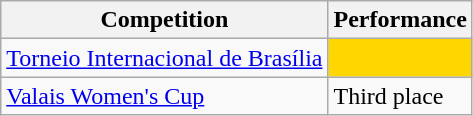<table class="wikitable">
<tr>
<th>Competition</th>
<th>Performance</th>
</tr>
<tr>
<td><a href='#'>Torneio Internacional de Brasília</a></td>
<td bgcolor = "gold"></td>
</tr>
<tr>
<td><a href='#'>Valais Women's Cup</a></td>
<td>Third place</td>
</tr>
</table>
